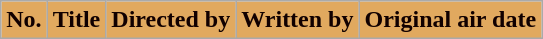<table class="wikitable plainrowheaders">
<tr>
<th style="background:#e1a95f; color:#100; text-align:center;">No.</th>
<th ! style="background:#e1a95f; color:#100; text-align:center;">Title</th>
<th ! style="background:#e1a95f; color:#100; text-align:center;">Directed by</th>
<th ! style="background:#e1a95f; color:#100; text-align:center;">Written by</th>
<th ! style="background:#e1a95f; color:#100; text-align:center;">Original air date<br>













</th>
</tr>
</table>
